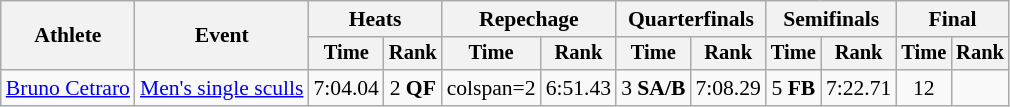<table class=wikitable style=font-size:90%;text-align:center>
<tr>
<th rowspan=2>Athlete</th>
<th rowspan=2>Event</th>
<th colspan=2>Heats</th>
<th colspan=2>Repechage</th>
<th colspan=2>Quarterfinals</th>
<th colspan=2>Semifinals</th>
<th colspan=2>Final</th>
</tr>
<tr style=font-size:95%>
<th>Time</th>
<th>Rank</th>
<th>Time</th>
<th>Rank</th>
<th>Time</th>
<th>Rank</th>
<th>Time</th>
<th>Rank</th>
<th>Time</th>
<th>Rank</th>
</tr>
<tr>
<td align=left><a href='#'>Bruno Cetraro</a></td>
<td align=left><a href='#'>Men's single sculls</a></td>
<td>7:04.04</td>
<td>2 <strong>QF</strong></td>
<td>colspan=2</td>
<td>6:51.43</td>
<td>3 <strong>SA/B</strong></td>
<td>7:08.29</td>
<td>5 <strong>FB</strong></td>
<td>7:22.71</td>
<td>12</td>
</tr>
</table>
